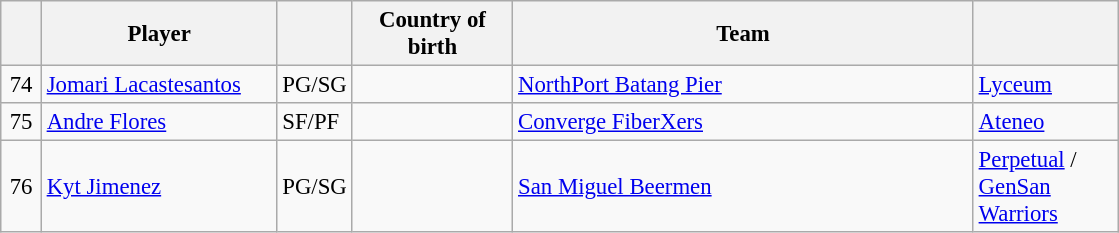<table class="wikitable plainrowheaders" style="text-align:left; font-size:95%;">
<tr>
<th scope="col" style="width:20px;"></th>
<th scope="col" style="width:150px;">Player</th>
<th scope="col" style="width:20px;"></th>
<th scope="col" style="width:100px;">Country of birth</th>
<th scope="col" style="width:300px;">Team</th>
<th scope="col" style="width:90px;"></th>
</tr>
<tr>
<td align=center>74</td>
<td><a href='#'>Jomari Lacastesantos</a></td>
<td>PG/SG</td>
<td></td>
<td><a href='#'>NorthPort Batang Pier</a></td>
<td><a href='#'>Lyceum</a></td>
</tr>
<tr>
<td align=center>75</td>
<td><a href='#'>Andre Flores</a></td>
<td>SF/PF</td>
<td></td>
<td><a href='#'>Converge FiberXers</a></td>
<td><a href='#'>Ateneo</a></td>
</tr>
<tr>
<td align=center>76</td>
<td><a href='#'>Kyt Jimenez</a></td>
<td>PG/SG</td>
<td></td>
<td><a href='#'>San Miguel Beermen</a></td>
<td><a href='#'>Perpetual</a> / <a href='#'>GenSan Warriors</a> </td>
</tr>
</table>
